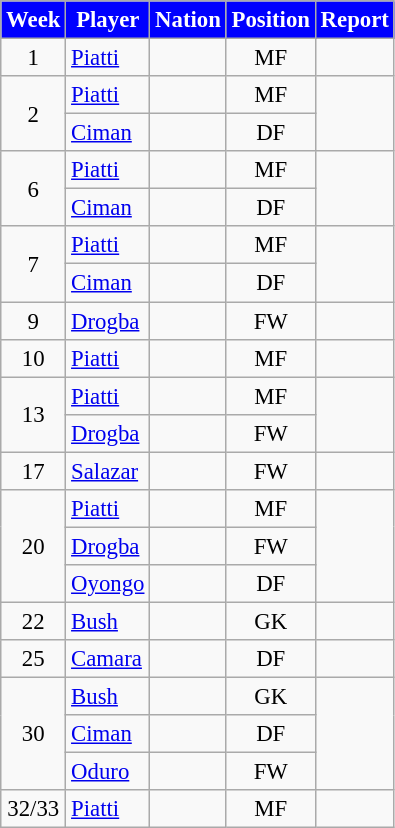<table class="wikitable" style="font-size: 95%; text-align: center;">
<tr>
<th style="background:#00f; color:white; text-align:center;">Week</th>
<th style="background:#00f; color:white; text-align:center;">Player</th>
<th style="background:#00f; color:white; text-align:center;">Nation</th>
<th style="background:#00f; color:white; text-align:center;">Position</th>
<th style="background:#00f; color:white; text-align:center;">Report</th>
</tr>
<tr>
<td>1</td>
<td style="text-align:left;"><a href='#'>Piatti</a></td>
<td style="text-align:left;"></td>
<td>MF</td>
<td></td>
</tr>
<tr>
<td rowspan="2">2</td>
<td style="text-align:left;"><a href='#'>Piatti</a></td>
<td style="text-align:left;"></td>
<td>MF</td>
<td rowspan="2"></td>
</tr>
<tr>
<td style="text-align:left;"><a href='#'>Ciman</a></td>
<td style="text-align:left;"></td>
<td>DF</td>
</tr>
<tr>
<td rowspan="2">6</td>
<td style="text-align:left;"><a href='#'>Piatti</a></td>
<td style="text-align:left;"></td>
<td>MF</td>
<td rowspan="2"></td>
</tr>
<tr>
<td style="text-align:left;"><a href='#'>Ciman</a></td>
<td style="text-align:left;"></td>
<td>DF</td>
</tr>
<tr>
<td rowspan="2">7</td>
<td style="text-align:left;"><a href='#'>Piatti</a></td>
<td style="text-align:left;"></td>
<td>MF</td>
<td rowspan="2"></td>
</tr>
<tr>
<td style="text-align:left;"><a href='#'>Ciman</a></td>
<td style="text-align:left;"></td>
<td>DF</td>
</tr>
<tr>
<td>9</td>
<td style="text-align:left;"><a href='#'>Drogba</a></td>
<td style="text-align:left;"></td>
<td>FW</td>
<td></td>
</tr>
<tr>
<td>10</td>
<td style="text-align:left;"><a href='#'>Piatti</a></td>
<td style="text-align:left;"></td>
<td>MF</td>
<td></td>
</tr>
<tr>
<td rowspan="2">13</td>
<td style="text-align:left;"><a href='#'>Piatti</a></td>
<td style="text-align:left;"></td>
<td>MF</td>
<td rowspan="2"></td>
</tr>
<tr>
<td style="text-align:left;"><a href='#'>Drogba</a></td>
<td style="text-align:left;"></td>
<td>FW</td>
</tr>
<tr>
<td>17</td>
<td style="text-align:left;"><a href='#'>Salazar</a></td>
<td style="text-align:left;"></td>
<td>FW</td>
<td></td>
</tr>
<tr>
<td rowspan="3">20</td>
<td style="text-align:left;"><a href='#'>Piatti</a></td>
<td style="text-align:left;"></td>
<td>MF</td>
<td rowspan="3"></td>
</tr>
<tr>
<td style="text-align:left;"><a href='#'>Drogba</a></td>
<td style="text-align:left;"></td>
<td>FW</td>
</tr>
<tr>
<td style="text-align:left;"><a href='#'>Oyongo</a></td>
<td style="text-align:left;"></td>
<td>DF</td>
</tr>
<tr>
<td>22</td>
<td style="text-align:left;"><a href='#'>Bush</a></td>
<td style="text-align:left;"></td>
<td>GK</td>
<td></td>
</tr>
<tr>
<td>25</td>
<td style="text-align:left;"><a href='#'>Camara</a></td>
<td style="text-align:left;"></td>
<td>DF</td>
<td></td>
</tr>
<tr>
<td rowspan="3">30</td>
<td style="text-align:left;"><a href='#'>Bush</a></td>
<td style="text-align:left;"></td>
<td>GK</td>
<td rowspan="3"></td>
</tr>
<tr>
<td style="text-align:left;"><a href='#'>Ciman</a></td>
<td style="text-align:left;"></td>
<td>DF</td>
</tr>
<tr>
<td style="text-align:left;"><a href='#'>Oduro</a></td>
<td style="text-align:left;"></td>
<td>FW</td>
</tr>
<tr>
<td>32/33</td>
<td style="text-align:left;"><a href='#'>Piatti</a></td>
<td style="text-align:left;"></td>
<td>MF</td>
<td></td>
</tr>
</table>
